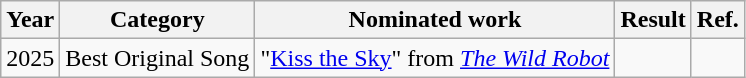<table class="wikitable" style="text-align:center;">
<tr>
<th>Year</th>
<th>Category</th>
<th>Nominated work</th>
<th>Result</th>
<th>Ref.</th>
</tr>
<tr>
<td>2025</td>
<td>Best Original Song</td>
<td>"<a href='#'>Kiss the Sky</a>" from <em><a href='#'>The Wild Robot</a></em></td>
<td></td>
<td></td>
</tr>
</table>
